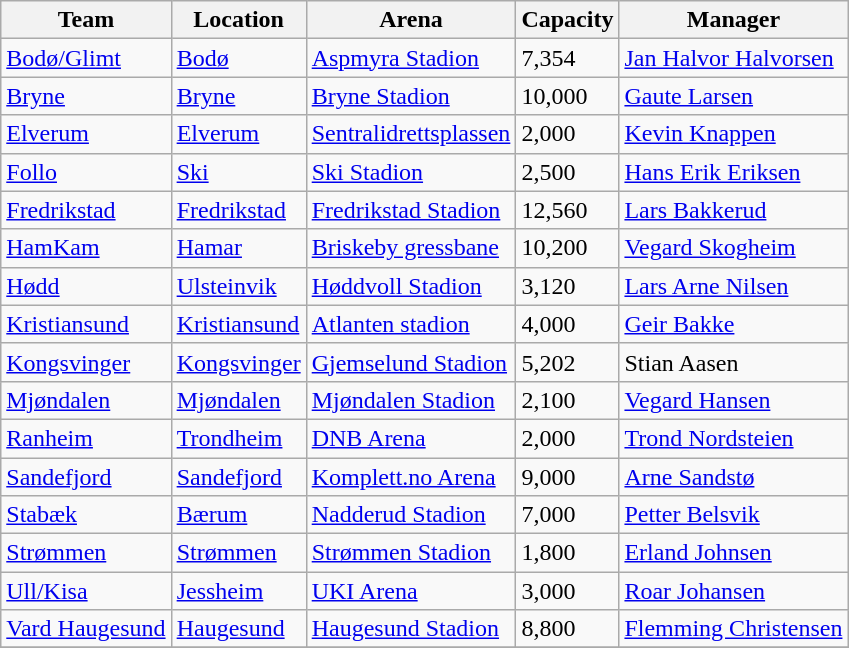<table class="wikitable sortable" border="1">
<tr>
<th>Team</th>
<th>Location</th>
<th>Arena</th>
<th>Capacity</th>
<th>Manager</th>
</tr>
<tr>
<td><a href='#'>Bodø/Glimt</a></td>
<td><a href='#'>Bodø</a></td>
<td><a href='#'>Aspmyra Stadion</a></td>
<td>7,354</td>
<td><a href='#'>Jan Halvor Halvorsen</a></td>
</tr>
<tr>
<td><a href='#'>Bryne</a></td>
<td><a href='#'>Bryne</a></td>
<td><a href='#'>Bryne Stadion</a></td>
<td>10,000</td>
<td><a href='#'>Gaute Larsen</a></td>
</tr>
<tr>
<td><a href='#'>Elverum</a></td>
<td><a href='#'>Elverum</a></td>
<td><a href='#'>Sentralidrettsplassen</a></td>
<td>2,000</td>
<td><a href='#'>Kevin Knappen</a></td>
</tr>
<tr>
<td><a href='#'>Follo</a></td>
<td><a href='#'>Ski</a></td>
<td><a href='#'>Ski Stadion</a></td>
<td>2,500</td>
<td><a href='#'>Hans Erik Eriksen</a></td>
</tr>
<tr>
<td><a href='#'>Fredrikstad</a></td>
<td><a href='#'>Fredrikstad</a></td>
<td><a href='#'>Fredrikstad Stadion</a></td>
<td>12,560</td>
<td><a href='#'>Lars Bakkerud</a></td>
</tr>
<tr>
<td><a href='#'>HamKam</a></td>
<td><a href='#'>Hamar</a></td>
<td><a href='#'>Briskeby gressbane</a></td>
<td>10,200</td>
<td><a href='#'>Vegard Skogheim</a></td>
</tr>
<tr>
<td><a href='#'>Hødd</a></td>
<td><a href='#'>Ulsteinvik</a></td>
<td><a href='#'>Høddvoll Stadion</a></td>
<td>3,120</td>
<td><a href='#'>Lars Arne Nilsen</a></td>
</tr>
<tr>
<td><a href='#'>Kristiansund</a></td>
<td><a href='#'>Kristiansund</a></td>
<td><a href='#'>Atlanten stadion</a></td>
<td>4,000</td>
<td><a href='#'>Geir Bakke</a></td>
</tr>
<tr>
<td><a href='#'>Kongsvinger</a></td>
<td><a href='#'>Kongsvinger</a></td>
<td><a href='#'>Gjemselund Stadion</a></td>
<td>5,202</td>
<td>Stian Aasen</td>
</tr>
<tr>
<td><a href='#'>Mjøndalen</a></td>
<td><a href='#'>Mjøndalen</a></td>
<td><a href='#'>Mjøndalen Stadion</a></td>
<td>2,100</td>
<td><a href='#'>Vegard Hansen</a></td>
</tr>
<tr>
<td><a href='#'>Ranheim</a></td>
<td><a href='#'>Trondheim</a></td>
<td><a href='#'>DNB Arena</a></td>
<td>2,000</td>
<td><a href='#'>Trond Nordsteien</a></td>
</tr>
<tr>
<td><a href='#'>Sandefjord</a></td>
<td><a href='#'>Sandefjord</a></td>
<td><a href='#'>Komplett.no Arena</a></td>
<td>9,000</td>
<td><a href='#'>Arne Sandstø</a></td>
</tr>
<tr>
<td><a href='#'>Stabæk</a></td>
<td><a href='#'>Bærum</a></td>
<td><a href='#'>Nadderud Stadion</a></td>
<td>7,000</td>
<td><a href='#'>Petter Belsvik</a></td>
</tr>
<tr>
<td><a href='#'>Strømmen</a></td>
<td><a href='#'>Strømmen</a></td>
<td><a href='#'>Strømmen Stadion</a></td>
<td>1,800</td>
<td><a href='#'>Erland Johnsen</a></td>
</tr>
<tr>
<td><a href='#'>Ull/Kisa</a></td>
<td><a href='#'>Jessheim</a></td>
<td><a href='#'>UKI Arena</a></td>
<td>3,000</td>
<td><a href='#'>Roar Johansen</a></td>
</tr>
<tr>
<td><a href='#'>Vard Haugesund</a></td>
<td><a href='#'>Haugesund</a></td>
<td><a href='#'>Haugesund Stadion</a></td>
<td>8,800</td>
<td><a href='#'>Flemming Christensen</a></td>
</tr>
<tr>
</tr>
</table>
